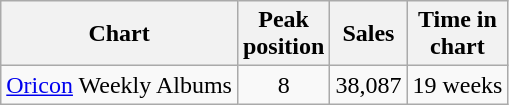<table class="wikitable">
<tr>
<th align="left">Chart</th>
<th align="center">Peak<br>position</th>
<th align="center">Sales</th>
<th align="center">Time in<br>chart</th>
</tr>
<tr>
<td align="left"><a href='#'>Oricon</a> Weekly Albums</td>
<td align="center">8</td>
<td align="">38,087</td>
<td align="">19 weeks</td>
</tr>
</table>
